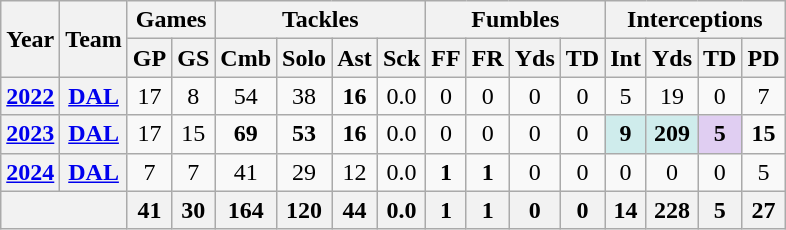<table class= "wikitable" style="text-align:center;">
<tr>
<th rowspan="2">Year</th>
<th rowspan="2">Team</th>
<th colspan="2">Games</th>
<th colspan="4">Tackles</th>
<th colspan="4">Fumbles</th>
<th colspan="4">Interceptions</th>
</tr>
<tr>
<th>GP</th>
<th>GS</th>
<th>Cmb</th>
<th>Solo</th>
<th>Ast</th>
<th>Sck</th>
<th>FF</th>
<th>FR</th>
<th>Yds</th>
<th>TD</th>
<th>Int</th>
<th>Yds</th>
<th>TD</th>
<th>PD</th>
</tr>
<tr>
<th><a href='#'>2022</a></th>
<th><a href='#'>DAL</a></th>
<td>17</td>
<td>8</td>
<td>54</td>
<td>38</td>
<td><strong>16</strong></td>
<td>0.0</td>
<td>0</td>
<td>0</td>
<td>0</td>
<td>0</td>
<td>5</td>
<td>19</td>
<td>0</td>
<td>7</td>
</tr>
<tr>
<th><a href='#'>2023</a></th>
<th><a href='#'>DAL</a></th>
<td>17</td>
<td>15</td>
<td><strong>69</strong></td>
<td><strong>53</strong></td>
<td><strong>16</strong></td>
<td>0.0</td>
<td>0</td>
<td>0</td>
<td>0</td>
<td>0</td>
<td style="background:#cfecec;"><strong>9</strong></td>
<td style="background:#cfecec;"><strong>209</strong></td>
<td style="background:#e0cef2;"><strong>5</strong></td>
<td><strong>15</strong></td>
</tr>
<tr>
<th><a href='#'>2024</a></th>
<th><a href='#'>DAL</a></th>
<td>7</td>
<td>7</td>
<td>41</td>
<td>29</td>
<td>12</td>
<td>0.0</td>
<td><strong>1</strong></td>
<td><strong>1</strong></td>
<td>0</td>
<td>0</td>
<td>0</td>
<td>0</td>
<td>0</td>
<td>5</td>
</tr>
<tr>
<th colspan="2"></th>
<th>41</th>
<th>30</th>
<th>164</th>
<th>120</th>
<th>44</th>
<th>0.0</th>
<th>1</th>
<th>1</th>
<th>0</th>
<th>0</th>
<th>14</th>
<th>228</th>
<th>5</th>
<th>27</th>
</tr>
</table>
